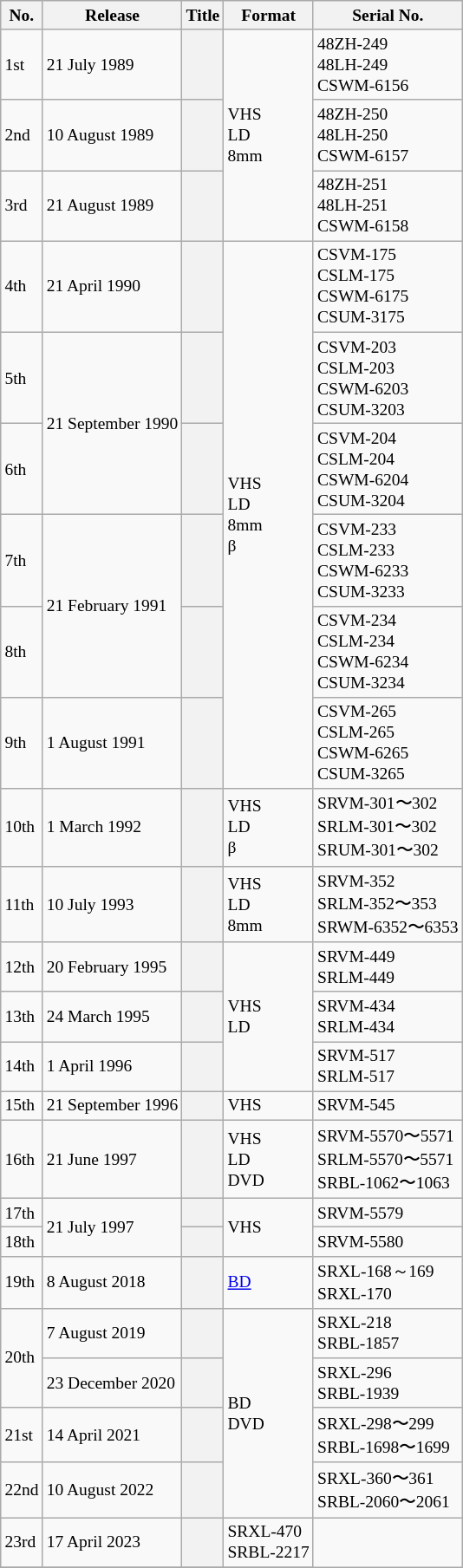<table class="wikitable sortable" style="font-size:small">
<tr>
<th>No.</th>
<th>Release</th>
<th>Title</th>
<th>Format</th>
<th>Serial No.</th>
</tr>
<tr>
<td>1st</td>
<td>21 July 1989</td>
<th></th>
<td rowspan="3">VHS<br>LD<br>8mm</td>
<td>48ZH-249<br>48LH-249<br>CSWM-6156</td>
</tr>
<tr>
<td>2nd</td>
<td>10 August 1989</td>
<th></th>
<td>48ZH-250<br>48LH-250<br>CSWM-6157</td>
</tr>
<tr>
<td>3rd</td>
<td>21 August 1989</td>
<th></th>
<td>48ZH-251<br>48LH-251<br>CSWM-6158</td>
</tr>
<tr>
<td>4th</td>
<td>21 April 1990</td>
<th></th>
<td rowspan="6">VHS<br>LD<br>8mm<br>β</td>
<td>CSVM-175<br>CSLM-175<br>CSWM-6175<br>CSUM-3175</td>
</tr>
<tr>
<td>5th</td>
<td rowspan="2">21 September 1990</td>
<th></th>
<td>CSVM-203<br>CSLM-203<br>CSWM-6203<br>CSUM-3203</td>
</tr>
<tr>
<td>6th</td>
<th></th>
<td>CSVM-204<br>CSLM-204<br>CSWM-6204<br>CSUM-3204</td>
</tr>
<tr>
<td>7th</td>
<td rowspan="2">21 February 1991</td>
<th></th>
<td>CSVM-233<br>CSLM-233<br>CSWM-6233<br>CSUM-3233</td>
</tr>
<tr>
<td>8th</td>
<th></th>
<td>CSVM-234<br>CSLM-234<br>CSWM-6234<br>CSUM-3234</td>
</tr>
<tr>
<td>9th</td>
<td>1 August 1991</td>
<th></th>
<td>CSVM-265<br>CSLM-265<br>CSWM-6265<br>CSUM-3265</td>
</tr>
<tr>
<td>10th</td>
<td>1 March 1992</td>
<th></th>
<td>VHS<br>LD<br>β</td>
<td>SRVM-301〜302<br>SRLM-301〜302<br>SRUM-301〜302</td>
</tr>
<tr>
<td>11th</td>
<td>10 July 1993</td>
<th></th>
<td>VHS<br>LD<br>8mm</td>
<td>SRVM-352<br>SRLM-352〜353<br>SRWM-6352〜6353</td>
</tr>
<tr>
<td>12th</td>
<td>20 February 1995</td>
<th></th>
<td rowspan="3">VHS<br>LD</td>
<td>SRVM-449<br>SRLM-449</td>
</tr>
<tr>
<td>13th</td>
<td>24 March 1995</td>
<th></th>
<td>SRVM-434<br>SRLM-434</td>
</tr>
<tr>
<td>14th</td>
<td>1 April 1996</td>
<th></th>
<td>SRVM-517<br>SRLM-517</td>
</tr>
<tr>
<td>15th</td>
<td>21 September 1996</td>
<th></th>
<td>VHS</td>
<td>SRVM-545</td>
</tr>
<tr>
<td>16th</td>
<td>21 June 1997</td>
<th></th>
<td>VHS<br>LD<br>DVD</td>
<td>SRVM-5570〜5571<br>SRLM-5570〜5571<br>SRBL-1062〜1063</td>
</tr>
<tr>
<td>17th</td>
<td rowspan="2">21 July 1997</td>
<th></th>
<td rowspan="2">VHS</td>
<td>SRVM-5579</td>
</tr>
<tr>
<td>18th</td>
<th></th>
<td>SRVM-5580</td>
</tr>
<tr>
<td>19th</td>
<td>8 August 2018</td>
<th></th>
<td><a href='#'>BD</a></td>
<td>SRXL-168～169<br>SRXL-170</td>
</tr>
<tr>
<td rowspan="2">20th</td>
<td>7 August 2019</td>
<th></th>
<td rowspan="4">BD<br>DVD</td>
<td>SRXL-218<br>SRBL-1857</td>
</tr>
<tr>
<td>23 December 2020</td>
<th></th>
<td>SRXL-296<br>SRBL-1939</td>
</tr>
<tr>
<td>21st</td>
<td>14 April 2021</td>
<th></th>
<td>SRXL-298〜299<br>SRBL-1698〜1699</td>
</tr>
<tr>
<td>22nd</td>
<td>10 August 2022</td>
<th></th>
<td>SRXL-360〜361<br>SRBL-2060〜2061</td>
</tr>
<tr>
<td>23rd</td>
<td>17 April 2023</td>
<th></th>
<td>SRXL-470<br>SRBL-2217</td>
</tr>
<tr>
</tr>
</table>
